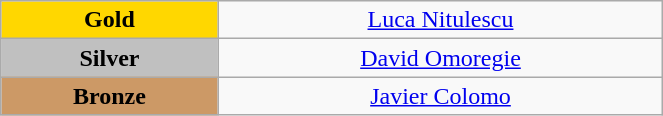<table class="wikitable" style="text-align:center; " width="35%">
<tr>
<td bgcolor="gold"><strong>Gold</strong></td>
<td><a href='#'>Luca Nitulescu</a><br>  <small><em></em></small></td>
</tr>
<tr>
<td bgcolor="silver"><strong>Silver</strong></td>
<td><a href='#'>David Omoregie</a><br>  <small><em></em></small></td>
</tr>
<tr>
<td bgcolor="CC9966"><strong>Bronze</strong></td>
<td><a href='#'>Javier Colomo</a><br>  <small><em></em></small></td>
</tr>
</table>
